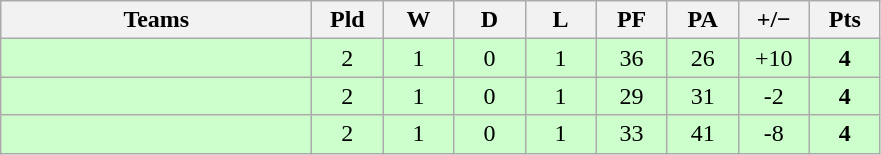<table class="wikitable" style="text-align: center;">
<tr>
<th width="200">Teams</th>
<th width="40">Pld</th>
<th width="40">W</th>
<th width="40">D</th>
<th width="40">L</th>
<th width="40">PF</th>
<th width="40">PA</th>
<th width="40">+/−</th>
<th width="40">Pts</th>
</tr>
<tr bgcolor=ccffcc>
<td align=left></td>
<td>2</td>
<td>1</td>
<td>0</td>
<td>1</td>
<td>36</td>
<td>26</td>
<td>+10</td>
<td><strong>4</strong></td>
</tr>
<tr bgcolor=ccffcc>
<td align=left></td>
<td>2</td>
<td>1</td>
<td>0</td>
<td>1</td>
<td>29</td>
<td>31</td>
<td>-2</td>
<td><strong>4</strong></td>
</tr>
<tr bgcolor=ccffcc>
<td align=left></td>
<td>2</td>
<td>1</td>
<td>0</td>
<td>1</td>
<td>33</td>
<td>41</td>
<td>-8</td>
<td><strong>4</strong></td>
</tr>
</table>
